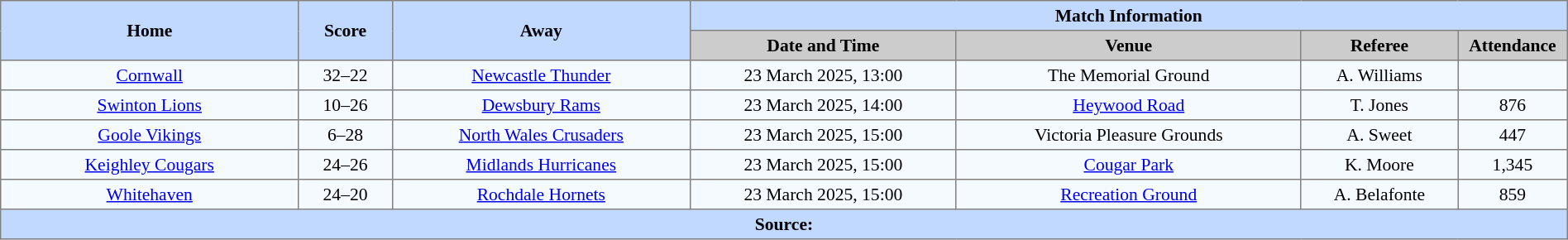<table border=1 style="border-collapse:collapse; font-size:90%; text-align:center;" cellpadding=3 cellspacing=0 width=100%>
<tr bgcolor=#C1D8FF>
<th scope="col" rowspan=2 width=19%>Home</th>
<th scope="col" rowspan=2 width=6%>Score</th>
<th scope="col" rowspan=2 width=19%>Away</th>
<th colspan=4>Match Information</th>
</tr>
<tr bgcolor=#CCCCCC>
<th scope="col" width=17%>Date and Time</th>
<th scope="col" width=22%>Venue</th>
<th scope="col" width=10%>Referee</th>
<th scope="col" width=7%>Attendance</th>
</tr>
<tr bgcolor=#F5FAFF>
<td> <a href='#'>Cornwall</a></td>
<td>32–22</td>
<td> <a href='#'>Newcastle Thunder</a></td>
<td>23 March 2025, 13:00</td>
<td>The Memorial Ground</td>
<td>A. Williams</td>
<td></td>
</tr>
<tr bgcolor=#F5FAFF>
<td> <a href='#'>Swinton Lions</a></td>
<td>10–26</td>
<td> <a href='#'>Dewsbury Rams</a></td>
<td>23 March 2025, 14:00</td>
<td><a href='#'>Heywood Road</a></td>
<td>T. Jones</td>
<td>876</td>
</tr>
<tr bgcolor=#F5FAFF>
<td> <a href='#'>Goole Vikings</a></td>
<td>6–28</td>
<td>  <a href='#'>North Wales Crusaders</a></td>
<td>23 March 2025, 15:00</td>
<td>Victoria Pleasure Grounds</td>
<td>A. Sweet</td>
<td>447</td>
</tr>
<tr bgcolor=#F5FAFF>
<td> <a href='#'>Keighley Cougars</a></td>
<td>24–26</td>
<td> <a href='#'>Midlands Hurricanes</a></td>
<td>23 March 2025, 15:00</td>
<td><a href='#'>Cougar Park</a></td>
<td>K. Moore</td>
<td>1,345</td>
</tr>
<tr bgcolor=#F5FAFF>
<td> <a href='#'>Whitehaven</a></td>
<td>24–20</td>
<td> <a href='#'>Rochdale Hornets</a></td>
<td>23 March 2025, 15:00</td>
<td><a href='#'>Recreation Ground</a></td>
<td>A. Belafonte</td>
<td>859</td>
</tr>
<tr style="background:#c1d8ff;">
<th colspan=7>Source:</th>
</tr>
</table>
